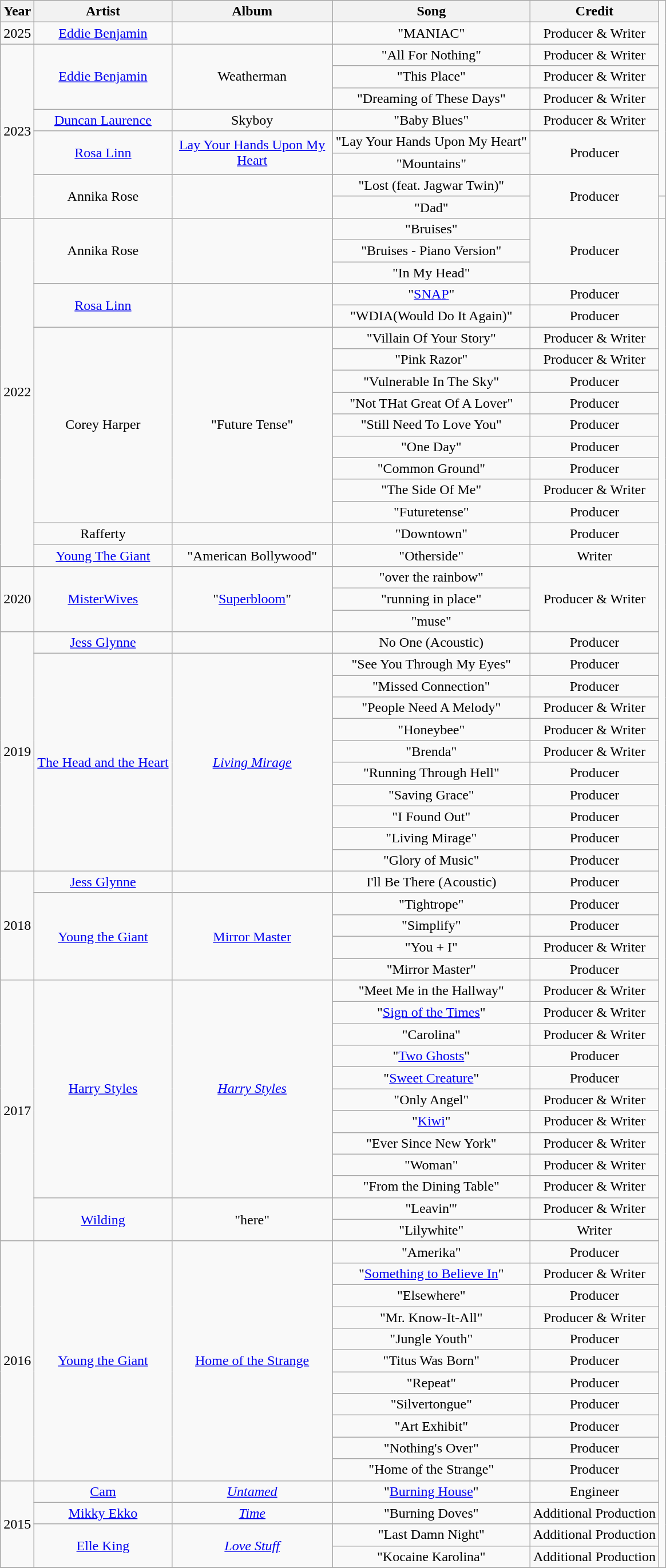<table class="wikitable plainrowheaders" style="text-align:center;">
<tr>
<th scope="col">Year</th>
<th scope="col">Artist</th>
<th scope="col" style="width:180px;">Album</th>
<th scope="col">Song</th>
<th scope="col">Credit</th>
</tr>
<tr>
<td>2025</td>
<td><a href='#'>Eddie Benjamin</a></td>
<td></td>
<td>"MANIAC"</td>
<td>Producer & Writer</td>
</tr>
<tr>
<td rowspan="8">2023</td>
<td rowspan="3"><a href='#'>Eddie Benjamin</a></td>
<td rowspan="3">Weatherman</td>
<td>"All For Nothing"</td>
<td>Producer & Writer</td>
</tr>
<tr>
<td>"This Place"</td>
<td>Producer & Writer</td>
</tr>
<tr>
<td>"Dreaming of These Days"</td>
<td>Producer & Writer</td>
</tr>
<tr>
<td><a href='#'>Duncan Laurence</a></td>
<td>Skyboy</td>
<td>"Baby Blues"</td>
<td>Producer & Writer</td>
</tr>
<tr>
<td rowspan="2"><a href='#'>Rosa Linn</a></td>
<td rowspan="2"><a href='#'>Lay Your Hands Upon My Heart</a></td>
<td>"Lay Your Hands Upon My Heart"</td>
<td rowspan="2">Producer</td>
</tr>
<tr>
<td>"Mountains"</td>
</tr>
<tr>
<td rowspan="2">Annika Rose</td>
<td rowspan="2"></td>
<td>"Lost (feat. Jagwar Twin)"</td>
<td rowspan="2">Producer</td>
</tr>
<tr>
<td>"Dad"</td>
<td></td>
</tr>
<tr>
<td rowspan="16">2022</td>
<td rowspan="3">Annika Rose</td>
<td rowspan="3"></td>
<td>"Bruises"</td>
<td rowspan="3">Producer</td>
</tr>
<tr>
<td>"Bruises - Piano Version"</td>
</tr>
<tr>
<td>"In My Head"</td>
</tr>
<tr>
<td rowspan="2"><a href='#'>Rosa Linn</a></td>
<td rowspan="2"></td>
<td>"<a href='#'>SNAP</a>"</td>
<td>Producer</td>
</tr>
<tr>
<td>"WDIA(Would Do It Again)"</td>
<td>Producer</td>
</tr>
<tr>
<td rowspan="9">Corey Harper</td>
<td rowspan="9">"Future Tense"</td>
<td>"Villain Of Your Story"</td>
<td>Producer & Writer</td>
</tr>
<tr>
<td>"Pink Razor"</td>
<td>Producer & Writer</td>
</tr>
<tr>
<td>"Vulnerable In The Sky"</td>
<td>Producer</td>
</tr>
<tr>
<td>"Not THat Great Of A Lover"</td>
<td>Producer</td>
</tr>
<tr>
<td>"Still Need To Love You"</td>
<td>Producer</td>
</tr>
<tr>
<td>"One Day"</td>
<td>Producer</td>
</tr>
<tr>
<td>"Common Ground"</td>
<td>Producer</td>
</tr>
<tr>
<td>"The Side Of Me"</td>
<td>Producer & Writer</td>
</tr>
<tr>
<td>"Futuretense"</td>
<td>Producer</td>
</tr>
<tr>
<td>Rafferty</td>
<td></td>
<td>"Downtown"</td>
<td>Producer</td>
</tr>
<tr>
<td><a href='#'>Young The Giant</a></td>
<td>"American Bollywood"</td>
<td>"Otherside"</td>
<td>Writer</td>
</tr>
<tr>
<td rowspan="3">2020</td>
<td rowspan="3"><a href='#'>MisterWives</a></td>
<td rowspan="3">"<a href='#'>Superbloom</a>"</td>
<td>"over the rainbow"</td>
<td rowspan="3">Producer & Writer</td>
</tr>
<tr>
<td>"running in place"</td>
</tr>
<tr>
<td>"muse"</td>
</tr>
<tr>
<td rowspan="11">2019</td>
<td><a href='#'>Jess Glynne</a></td>
<td></td>
<td>No One (Acoustic)</td>
<td>Producer</td>
</tr>
<tr>
<td rowspan="10"><a href='#'>The Head and the Heart</a></td>
<td rowspan="10"><em><a href='#'>Living Mirage</a></em></td>
<td>"See You Through My Eyes"</td>
<td>Producer</td>
</tr>
<tr>
<td>"Missed Connection"</td>
<td>Producer</td>
</tr>
<tr>
<td>"People Need A Melody"</td>
<td>Producer & Writer</td>
</tr>
<tr>
<td>"Honeybee"</td>
<td>Producer & Writer</td>
</tr>
<tr>
<td>"Brenda"</td>
<td>Producer & Writer</td>
</tr>
<tr>
<td>"Running Through Hell"</td>
<td>Producer</td>
</tr>
<tr>
<td>"Saving Grace"</td>
<td>Producer</td>
</tr>
<tr>
<td>"I Found Out"</td>
<td>Producer</td>
</tr>
<tr>
<td>"Living Mirage"</td>
<td>Producer</td>
</tr>
<tr>
<td>"Glory of Music"</td>
<td>Producer</td>
</tr>
<tr>
<td rowspan="5">2018</td>
<td><a href='#'>Jess Glynne</a></td>
<td></td>
<td>I'll Be There (Acoustic)</td>
<td>Producer</td>
</tr>
<tr>
<td rowspan="4"><a href='#'>Young the Giant</a></td>
<td rowspan="4"><a href='#'>Mirror Master</a></td>
<td>"Tightrope"</td>
<td>Producer</td>
</tr>
<tr>
<td>"Simplify"</td>
<td>Producer</td>
</tr>
<tr>
<td>"You + I"</td>
<td>Producer & Writer</td>
</tr>
<tr>
<td>"Mirror Master"</td>
<td>Producer</td>
</tr>
<tr>
<td rowspan="12">2017</td>
<td rowspan="10"><a href='#'>Harry Styles</a></td>
<td rowspan="10"><em><a href='#'>Harry Styles</a></em></td>
<td>"Meet Me in the Hallway"</td>
<td>Producer & Writer</td>
</tr>
<tr>
<td>"<a href='#'>Sign of the Times</a>"</td>
<td>Producer & Writer</td>
</tr>
<tr>
<td>"Carolina"</td>
<td>Producer & Writer</td>
</tr>
<tr>
<td>"<a href='#'>Two Ghosts</a>"</td>
<td>Producer</td>
</tr>
<tr>
<td>"<a href='#'>Sweet Creature</a>"</td>
<td>Producer</td>
</tr>
<tr>
<td>"Only Angel"</td>
<td>Producer & Writer</td>
</tr>
<tr>
<td>"<a href='#'>Kiwi</a>"</td>
<td>Producer & Writer</td>
</tr>
<tr>
<td>"Ever Since New York"</td>
<td>Producer & Writer</td>
</tr>
<tr>
<td>"Woman"</td>
<td>Producer & Writer</td>
</tr>
<tr>
<td>"From the Dining Table"</td>
<td>Producer & Writer</td>
</tr>
<tr>
<td rowspan="2"><a href='#'>Wilding</a></td>
<td rowspan="2">"here"</td>
<td>"Leavin'"</td>
<td>Producer & Writer</td>
</tr>
<tr>
<td>"Lilywhite"</td>
<td>Writer</td>
</tr>
<tr>
<td rowspan="11">2016</td>
<td rowspan="11"><a href='#'>Young the Giant</a></td>
<td rowspan="11"><a href='#'>Home of the Strange</a></td>
<td>"Amerika"</td>
<td>Producer</td>
</tr>
<tr>
<td>"<a href='#'>Something to Believe In</a>"</td>
<td>Producer & Writer</td>
</tr>
<tr>
<td>"Elsewhere"</td>
<td>Producer</td>
</tr>
<tr>
<td>"Mr. Know-It-All"</td>
<td>Producer & Writer</td>
</tr>
<tr>
<td>"Jungle Youth"</td>
<td>Producer</td>
</tr>
<tr>
<td>"Titus Was Born"</td>
<td>Producer</td>
</tr>
<tr>
<td>"Repeat"</td>
<td>Producer</td>
</tr>
<tr>
<td>"Silvertongue"</td>
<td>Producer</td>
</tr>
<tr>
<td>"Art Exhibit"</td>
<td>Producer</td>
</tr>
<tr>
<td>"Nothing's Over"</td>
<td>Producer</td>
</tr>
<tr>
<td>"Home of the Strange"</td>
<td>Producer</td>
</tr>
<tr>
<td rowspan="4">2015</td>
<td><a href='#'>Cam</a></td>
<td><em><a href='#'>Untamed</a></em></td>
<td>"<a href='#'>Burning House</a>"</td>
<td>Engineer</td>
</tr>
<tr>
<td rowspan="1"><a href='#'>Mikky Ekko</a></td>
<td><em><a href='#'>Time</a></em></td>
<td>"Burning Doves"</td>
<td>Additional Production</td>
</tr>
<tr>
<td rowspan="2"><a href='#'>Elle King</a></td>
<td rowspan="2"><em><a href='#'>Love Stuff</a></em></td>
<td>"Last Damn Night"</td>
<td>Additional Production</td>
</tr>
<tr>
<td>"Kocaine Karolina"</td>
<td>Additional Production</td>
</tr>
<tr>
</tr>
</table>
